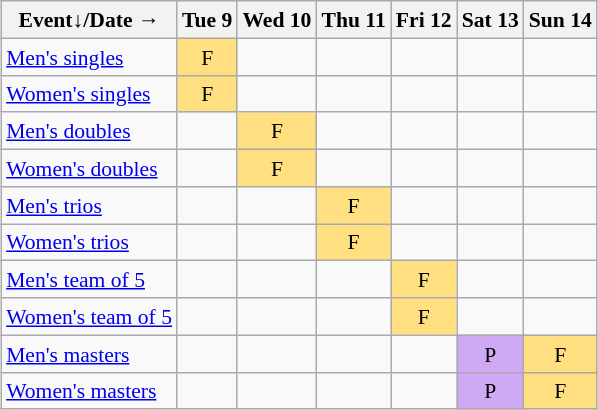<table class="wikitable" style="margin:0.5em auto; font-size:90%; line-height:1.25em;">
<tr style="text-align:center;">
<th>Event↓/Date →</th>
<th>Tue 9</th>
<th>Wed 10</th>
<th>Thu 11</th>
<th>Fri 12</th>
<th>Sat 13</th>
<th>Sun 14</th>
</tr>
<tr style="text-align:center;">
<td style="text-align:left;"><a href='#'>Men's singles</a></td>
<td style="background-color:#FFDF80;">F</td>
<td></td>
<td></td>
<td></td>
<td></td>
<td></td>
</tr>
<tr style="text-align:center;">
<td style="text-align:left;"><a href='#'>Women's singles</a></td>
<td style="background-color:#FFDF80;">F</td>
<td></td>
<td></td>
<td></td>
<td></td>
<td></td>
</tr>
<tr style="text-align:center;">
<td style="text-align:left;"><a href='#'>Men's doubles</a></td>
<td></td>
<td style="background-color:#FFDF80;">F</td>
<td></td>
<td></td>
<td></td>
<td></td>
</tr>
<tr style="text-align:center;">
<td style="text-align:left;"><a href='#'>Women's doubles</a></td>
<td></td>
<td style="background-color:#FFDF80;">F</td>
<td></td>
<td></td>
<td></td>
<td></td>
</tr>
<tr style="text-align:center;">
<td style="text-align:left;"><a href='#'>Men's trios</a></td>
<td></td>
<td></td>
<td style="background-color:#FFDF80;">F</td>
<td></td>
<td></td>
<td></td>
</tr>
<tr style="text-align:center;">
<td style="text-align:left;"><a href='#'>Women's trios</a></td>
<td></td>
<td></td>
<td style="background-color:#FFDF80;">F</td>
<td></td>
<td></td>
<td></td>
</tr>
<tr style="text-align:center;">
<td style="text-align:left;"><a href='#'>Men's team of 5</a></td>
<td></td>
<td></td>
<td></td>
<td style="background-color:#FFDF80;">F</td>
<td></td>
<td></td>
</tr>
<tr style="text-align:center;">
<td style="text-align:left;"><a href='#'>Women's team of 5</a></td>
<td></td>
<td></td>
<td></td>
<td style="background-color:#FFDF80;">F</td>
<td></td>
<td></td>
</tr>
<tr style="text-align:center;">
<td style="text-align:left;"><a href='#'>Men's masters</a></td>
<td></td>
<td></td>
<td></td>
<td></td>
<td style="background-color:#D0A9F5;">P</td>
<td style="background-color:#FFDF80;">F</td>
</tr>
<tr style="text-align:center;">
<td style="text-align:left;"><a href='#'>Women's masters</a></td>
<td></td>
<td></td>
<td></td>
<td></td>
<td style="background-color:#D0A9F5;">P</td>
<td style="background-color:#FFDF80;">F</td>
</tr>
</table>
